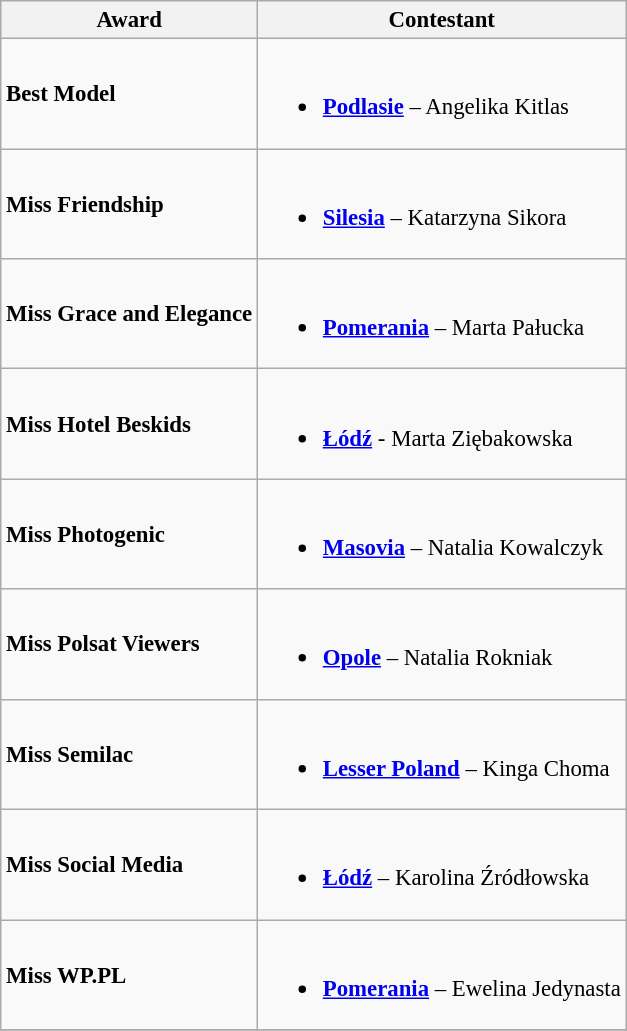<table class="wikitable unsortable" style="font-size:95%;">
<tr>
<th>Award</th>
<th>Contestant</th>
</tr>
<tr>
<td><strong>Best Model</strong></td>
<td><br><ul><li> <strong><a href='#'>Podlasie</a></strong> – Angelika Kitlas</li></ul></td>
</tr>
<tr>
<td><strong>Miss Friendship</strong></td>
<td><br><ul><li> <strong><a href='#'>Silesia</a></strong> – Katarzyna Sikora</li></ul></td>
</tr>
<tr>
<td><strong>Miss Grace and Elegance</strong></td>
<td><br><ul><li> <strong><a href='#'>Pomerania</a></strong> – Marta Pałucka</li></ul></td>
</tr>
<tr>
<td><strong>Miss Hotel Beskids</strong></td>
<td><br><ul><li> <strong><a href='#'>Łódź</a></strong> - Marta Ziębakowska</li></ul></td>
</tr>
<tr>
<td><strong>Miss Photogenic</strong></td>
<td><br><ul><li> <strong><a href='#'>Masovia</a></strong> – Natalia Kowalczyk</li></ul></td>
</tr>
<tr>
<td><strong>Miss Polsat Viewers</strong></td>
<td><br><ul><li> <strong><a href='#'>Opole</a></strong> – Natalia Rokniak</li></ul></td>
</tr>
<tr>
<td><strong>Miss Semilac</strong></td>
<td><br><ul><li> <strong><a href='#'>Lesser Poland</a></strong> – Kinga Choma</li></ul></td>
</tr>
<tr>
<td><strong>Miss Social Media</strong></td>
<td><br><ul><li> <strong><a href='#'>Łódź</a></strong> – Karolina Źródłowska</li></ul></td>
</tr>
<tr>
<td><strong>Miss WP.PL</strong></td>
<td><br><ul><li> <strong><a href='#'>Pomerania</a></strong> – Ewelina Jedynasta</li></ul></td>
</tr>
<tr>
</tr>
</table>
